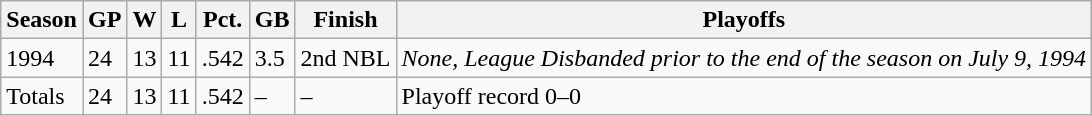<table class="wikitable">
<tr>
<th>Season</th>
<th>GP</th>
<th>W</th>
<th>L</th>
<th>Pct.</th>
<th>GB</th>
<th>Finish</th>
<th>Playoffs</th>
</tr>
<tr>
<td>1994</td>
<td>24</td>
<td>13</td>
<td>11</td>
<td>.542</td>
<td>3.5</td>
<td>2nd NBL</td>
<td><em>None, League Disbanded prior to the end of  the season on July 9, 1994</em></td>
</tr>
<tr>
<td>Totals</td>
<td>24</td>
<td>13</td>
<td>11</td>
<td>.542</td>
<td>–</td>
<td>–</td>
<td>Playoff record 0–0</td>
</tr>
</table>
